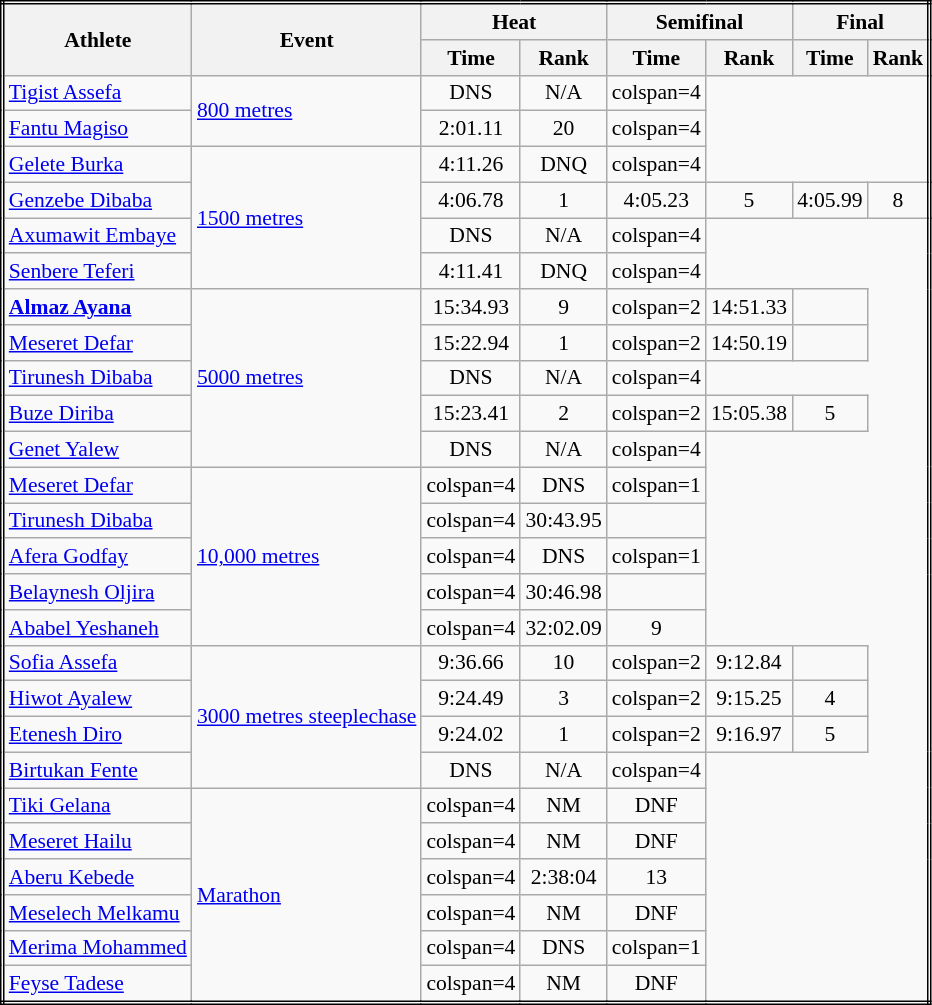<table class=wikitable style="font-size:90%; border: double;">
<tr>
<th rowspan=2>Athlete</th>
<th rowspan=2>Event</th>
<th colspan=2>Heat</th>
<th colspan=2>Semifinal</th>
<th colspan=2>Final</th>
</tr>
<tr>
<th>Time</th>
<th>Rank</th>
<th>Time</th>
<th>Rank</th>
<th>Time</th>
<th>Rank</th>
</tr>
<tr>
<td><a href='#'>Tigist Assefa</a></td>
<td rowspan=2><a href='#'>800 metres</a></td>
<td align="center">DNS</td>
<td align="center">N/A</td>
<td>colspan=4 </td>
</tr>
<tr>
<td><a href='#'>Fantu Magiso</a></td>
<td align="center">2:01.11</td>
<td align="center">20</td>
<td>colspan=4 </td>
</tr>
<tr>
<td><a href='#'>Gelete Burka</a></td>
<td rowspan=4><a href='#'>1500 metres</a></td>
<td align="center">4:11.26</td>
<td align="center">DNQ</td>
<td>colspan=4 </td>
</tr>
<tr>
<td><a href='#'>Genzebe Dibaba</a></td>
<td align="center">4:06.78</td>
<td align="center">1</td>
<td align="center">4:05.23</td>
<td align="center">5</td>
<td align="center">4:05.99</td>
<td align="center">8</td>
</tr>
<tr>
<td><a href='#'>Axumawit Embaye</a></td>
<td align="center">DNS</td>
<td align="center">N/A</td>
<td>colspan=4 </td>
</tr>
<tr>
<td><a href='#'>Senbere Teferi</a></td>
<td align="center">4:11.41</td>
<td align="center">DNQ</td>
<td>colspan=4 </td>
</tr>
<tr>
<td><strong><a href='#'>Almaz Ayana</a></strong></td>
<td rowspan=5><a href='#'>5000 metres</a></td>
<td align="center">15:34.93</td>
<td align="center">9</td>
<td>colspan=2 </td>
<td align="center">14:51.33</td>
<td align="center"></td>
</tr>
<tr>
<td><a href='#'>Meseret Defar</a></td>
<td align="center">15:22.94</td>
<td align="center">1</td>
<td>colspan=2 </td>
<td align="center">14:50.19</td>
<td align="center"></td>
</tr>
<tr>
<td><a href='#'>Tirunesh Dibaba</a></td>
<td align="center">DNS</td>
<td align="center">N/A</td>
<td>colspan=4 </td>
</tr>
<tr>
<td><a href='#'>Buze Diriba</a></td>
<td align="center">15:23.41</td>
<td align="center">2</td>
<td>colspan=2 </td>
<td align="center">15:05.38</td>
<td align="center">5</td>
</tr>
<tr>
<td><a href='#'>Genet Yalew</a></td>
<td align="center">DNS</td>
<td align="center">N/A</td>
<td>colspan=4 </td>
</tr>
<tr>
<td><a href='#'>Meseret Defar</a></td>
<td rowspan=5><a href='#'>10,000 metres</a></td>
<td>colspan=4 </td>
<td align="center">DNS</td>
<td>colspan=1 </td>
</tr>
<tr>
<td><a href='#'>Tirunesh Dibaba</a></td>
<td>colspan=4 </td>
<td align="center">30:43.95</td>
<td align="center"></td>
</tr>
<tr>
<td><a href='#'>Afera Godfay</a></td>
<td>colspan=4 </td>
<td align="center">DNS</td>
<td>colspan=1 </td>
</tr>
<tr>
<td><a href='#'>Belaynesh Oljira</a></td>
<td>colspan=4 </td>
<td align="center">30:46.98</td>
<td align="center"></td>
</tr>
<tr>
<td><a href='#'>Ababel Yeshaneh</a></td>
<td>colspan=4 </td>
<td align="center">32:02.09</td>
<td align="center">9</td>
</tr>
<tr>
<td><a href='#'>Sofia Assefa</a></td>
<td rowspan=4><a href='#'>3000 metres steeplechase</a></td>
<td align="center">9:36.66</td>
<td align="center">10</td>
<td>colspan=2 </td>
<td align="center">9:12.84</td>
<td align="center"></td>
</tr>
<tr>
<td><a href='#'>Hiwot Ayalew</a></td>
<td align="center">9:24.49</td>
<td align="center">3</td>
<td>colspan=2 </td>
<td align="center">9:15.25</td>
<td align="center">4</td>
</tr>
<tr>
<td><a href='#'>Etenesh Diro</a></td>
<td align="center">9:24.02</td>
<td align="center">1</td>
<td>colspan=2 </td>
<td align="center">9:16.97</td>
<td align="center">5</td>
</tr>
<tr>
<td><a href='#'>Birtukan Fente</a></td>
<td align="center">DNS</td>
<td align="center">N/A</td>
<td>colspan=4 </td>
</tr>
<tr>
<td><a href='#'>Tiki Gelana</a></td>
<td rowspan=6><a href='#'>Marathon</a></td>
<td>colspan=4 </td>
<td align="center">NM</td>
<td align="center">DNF</td>
</tr>
<tr>
<td><a href='#'>Meseret Hailu</a></td>
<td>colspan=4 </td>
<td align="center">NM</td>
<td align="center">DNF</td>
</tr>
<tr>
<td><a href='#'>Aberu Kebede</a></td>
<td>colspan=4 </td>
<td align="center">2:38:04</td>
<td align="center">13</td>
</tr>
<tr>
<td><a href='#'>Meselech Melkamu</a></td>
<td>colspan=4 </td>
<td align="center">NM</td>
<td align="center">DNF</td>
</tr>
<tr>
<td><a href='#'>Merima Mohammed</a></td>
<td>colspan=4 </td>
<td align="center">DNS</td>
<td>colspan=1 </td>
</tr>
<tr>
<td><a href='#'>Feyse Tadese</a></td>
<td>colspan=4 </td>
<td align="center">NM</td>
<td align="center">DNF</td>
</tr>
</table>
